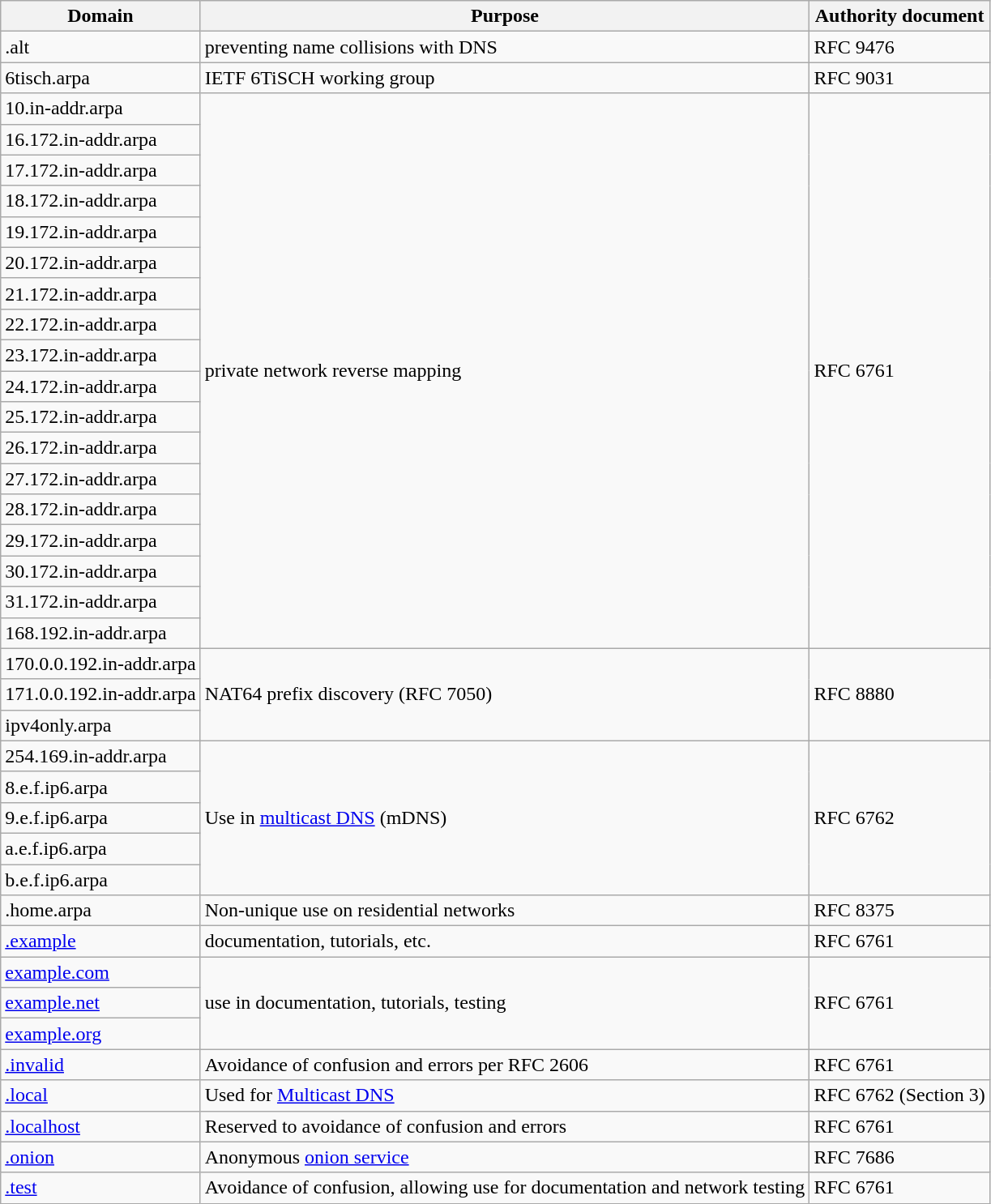<table class=wikitable>
<tr>
<th>Domain</th>
<th>Purpose</th>
<th>Authority document</th>
</tr>
<tr>
<td>.alt</td>
<td>preventing name collisions with DNS</td>
<td>RFC 9476</td>
</tr>
<tr>
<td>6tisch.arpa</td>
<td>IETF 6TiSCH working group</td>
<td>RFC 9031</td>
</tr>
<tr>
<td>10.in-addr.arpa</td>
<td rowspan=18>private network reverse mapping</td>
<td rowspan=18>RFC 6761</td>
</tr>
<tr>
<td>16.172.in-addr.arpa</td>
</tr>
<tr>
<td>17.172.in-addr.arpa</td>
</tr>
<tr>
<td>18.172.in-addr.arpa</td>
</tr>
<tr>
<td>19.172.in-addr.arpa</td>
</tr>
<tr>
<td>20.172.in-addr.arpa</td>
</tr>
<tr>
<td>21.172.in-addr.arpa</td>
</tr>
<tr>
<td>22.172.in-addr.arpa</td>
</tr>
<tr>
<td>23.172.in-addr.arpa</td>
</tr>
<tr>
<td>24.172.in-addr.arpa</td>
</tr>
<tr>
<td>25.172.in-addr.arpa</td>
</tr>
<tr>
<td>26.172.in-addr.arpa</td>
</tr>
<tr>
<td>27.172.in-addr.arpa</td>
</tr>
<tr>
<td>28.172.in-addr.arpa</td>
</tr>
<tr>
<td>29.172.in-addr.arpa</td>
</tr>
<tr>
<td>30.172.in-addr.arpa</td>
</tr>
<tr>
<td>31.172.in-addr.arpa</td>
</tr>
<tr>
<td>168.192.in-addr.arpa</td>
</tr>
<tr>
<td>170.0.0.192.in-addr.arpa</td>
<td rowspan=3>NAT64 prefix discovery (RFC 7050)</td>
<td rowspan="3">RFC 8880</td>
</tr>
<tr>
<td>171.0.0.192.in-addr.arpa</td>
</tr>
<tr>
<td>ipv4only.arpa</td>
</tr>
<tr>
<td>254.169.in-addr.arpa</td>
<td rowspan=5>Use in <a href='#'>multicast DNS</a> (mDNS)</td>
<td rowspan=5>RFC 6762</td>
</tr>
<tr>
<td>8.e.f.ip6.arpa</td>
</tr>
<tr>
<td>9.e.f.ip6.arpa</td>
</tr>
<tr>
<td>a.e.f.ip6.arpa</td>
</tr>
<tr>
<td>b.e.f.ip6.arpa</td>
</tr>
<tr>
<td>.home.arpa</td>
<td>Non-unique use on residential networks</td>
<td>RFC 8375</td>
</tr>
<tr>
<td><a href='#'>.example</a></td>
<td>documentation, tutorials, etc.</td>
<td>RFC 6761</td>
</tr>
<tr>
<td><a href='#'>example.com</a></td>
<td rowspan=3>use in documentation, tutorials, testing</td>
<td rowspan=3>RFC 6761</td>
</tr>
<tr>
<td><a href='#'>example.net</a></td>
</tr>
<tr>
<td><a href='#'>example.org</a></td>
</tr>
<tr>
<td><a href='#'>.invalid</a></td>
<td>Avoidance of confusion and errors per RFC 2606</td>
<td>RFC 6761</td>
</tr>
<tr>
<td><a href='#'>.local</a></td>
<td>Used for <a href='#'>Multicast DNS</a></td>
<td>RFC 6762 (Section 3)</td>
</tr>
<tr>
<td><a href='#'>.localhost</a></td>
<td>Reserved to avoidance of confusion and errors</td>
<td>RFC 6761</td>
</tr>
<tr>
<td><a href='#'>.onion</a></td>
<td>Anonymous <a href='#'>onion service</a></td>
<td>RFC 7686</td>
</tr>
<tr>
<td><a href='#'>.test</a></td>
<td>Avoidance of confusion, allowing use for documentation and network testing</td>
<td>RFC 6761</td>
</tr>
</table>
